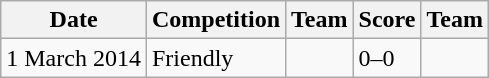<table class="wikitable">
<tr>
<th>Date</th>
<th>Competition</th>
<th>Team</th>
<th>Score</th>
<th>Team</th>
</tr>
<tr>
<td>1 March 2014</td>
<td>Friendly</td>
<td></td>
<td>0–0</td>
<td></td>
</tr>
</table>
